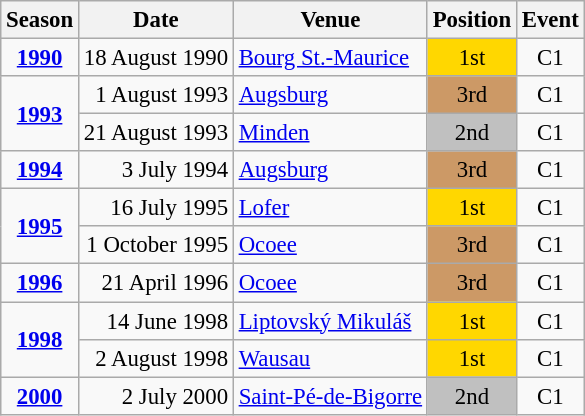<table class="wikitable" style="text-align:center; font-size:95%;">
<tr>
<th>Season</th>
<th>Date</th>
<th>Venue</th>
<th>Position</th>
<th>Event</th>
</tr>
<tr>
<td><strong><a href='#'>1990</a></strong></td>
<td align=right>18 August 1990</td>
<td align=left><a href='#'>Bourg St.-Maurice</a></td>
<td bgcolor=gold>1st</td>
<td>C1</td>
</tr>
<tr>
<td rowspan=2><strong><a href='#'>1993</a></strong></td>
<td align=right>1 August 1993</td>
<td align=left><a href='#'>Augsburg</a></td>
<td bgcolor=cc9966>3rd</td>
<td>C1</td>
</tr>
<tr>
<td align=right>21 August 1993</td>
<td align=left><a href='#'>Minden</a></td>
<td bgcolor=silver>2nd</td>
<td>C1</td>
</tr>
<tr>
<td><strong><a href='#'>1994</a></strong></td>
<td align=right>3 July 1994</td>
<td align=left><a href='#'>Augsburg</a></td>
<td bgcolor=cc9966>3rd</td>
<td>C1</td>
</tr>
<tr>
<td rowspan=2><strong><a href='#'>1995</a></strong></td>
<td align=right>16 July 1995</td>
<td align=left><a href='#'>Lofer</a></td>
<td bgcolor=gold>1st</td>
<td>C1</td>
</tr>
<tr>
<td align=right>1 October 1995</td>
<td align=left><a href='#'>Ocoee</a></td>
<td bgcolor=cc9966>3rd</td>
<td>C1</td>
</tr>
<tr>
<td><strong><a href='#'>1996</a></strong></td>
<td align=right>21 April 1996</td>
<td align=left><a href='#'>Ocoee</a></td>
<td bgcolor=cc9966>3rd</td>
<td>C1</td>
</tr>
<tr>
<td rowspan=2><strong><a href='#'>1998</a></strong></td>
<td align=right>14 June 1998</td>
<td align=left><a href='#'>Liptovský Mikuláš</a></td>
<td bgcolor=gold>1st</td>
<td>C1</td>
</tr>
<tr>
<td align=right>2 August 1998</td>
<td align=left><a href='#'>Wausau</a></td>
<td bgcolor=gold>1st</td>
<td>C1</td>
</tr>
<tr>
<td><strong><a href='#'>2000</a></strong></td>
<td align=right>2 July 2000</td>
<td align=left><a href='#'>Saint-Pé-de-Bigorre</a></td>
<td bgcolor=silver>2nd</td>
<td>C1</td>
</tr>
</table>
